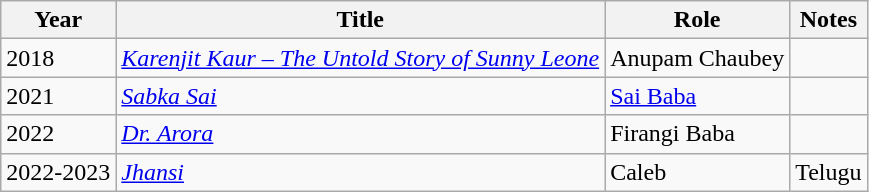<table class="wikitable sortable">
<tr>
<th scope="col">Year</th>
<th scope="col">Title</th>
<th scope="col">Role</th>
<th scope="col" class="unsortable">Notes</th>
</tr>
<tr>
<td>2018</td>
<td><em><a href='#'>Karenjit Kaur – The Untold Story of Sunny Leone</a></em></td>
<td>Anupam Chaubey</td>
<td></td>
</tr>
<tr>
<td>2021</td>
<td><em><a href='#'>Sabka Sai</a></em></td>
<td><a href='#'>Sai Baba</a></td>
<td></td>
</tr>
<tr>
<td>2022</td>
<td><em><a href='#'>Dr. Arora</a></em></td>
<td>Firangi Baba</td>
<td></td>
</tr>
<tr>
<td>2022-2023</td>
<td><em><a href='#'>Jhansi</a></em></td>
<td>Caleb</td>
<td>Telugu</td>
</tr>
</table>
